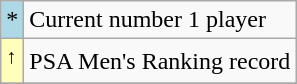<table class=wikitable>
<tr>
<td style="background:#add8e6">*</td>
<td>Current number 1 player</td>
</tr>
<tr>
<td style="background:#ffffbb"><sup>↑</sup></td>
<td>PSA Men's Ranking record</td>
</tr>
<tr>
</tr>
</table>
